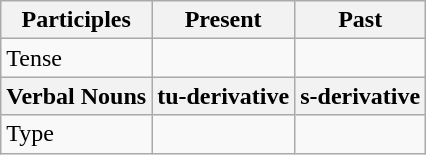<table class="wikitable">
<tr>
<th>Participles</th>
<th>Present</th>
<th>Past</th>
</tr>
<tr>
<td>Tense</td>
<td></td>
<td></td>
</tr>
<tr>
<th>Verbal Nouns</th>
<th>tu-derivative</th>
<th>s-derivative</th>
</tr>
<tr>
<td>Type</td>
<td></td>
<td></td>
</tr>
</table>
